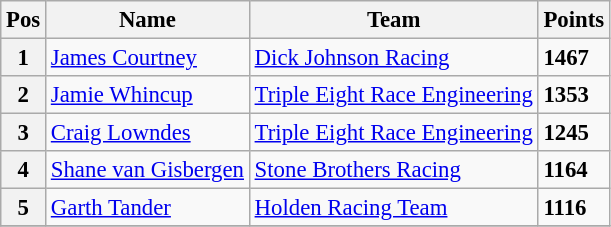<table class="wikitable" style="font-size: 95%;">
<tr>
<th>Pos</th>
<th>Name</th>
<th>Team</th>
<th>Points</th>
</tr>
<tr>
<th>1</th>
<td><a href='#'>James Courtney</a></td>
<td><a href='#'>Dick Johnson Racing</a></td>
<td><strong>1467</strong></td>
</tr>
<tr>
<th>2</th>
<td><a href='#'>Jamie Whincup</a></td>
<td><a href='#'>Triple Eight Race Engineering</a></td>
<td><strong>1353</strong></td>
</tr>
<tr>
<th>3</th>
<td><a href='#'>Craig Lowndes</a></td>
<td><a href='#'>Triple Eight Race Engineering</a></td>
<td><strong>1245</strong></td>
</tr>
<tr>
<th>4</th>
<td><a href='#'>Shane van Gisbergen</a></td>
<td><a href='#'>Stone Brothers Racing</a></td>
<td><strong>1164</strong></td>
</tr>
<tr>
<th>5</th>
<td><a href='#'>Garth Tander</a></td>
<td><a href='#'>Holden Racing Team</a></td>
<td><strong>1116</strong></td>
</tr>
<tr>
</tr>
</table>
